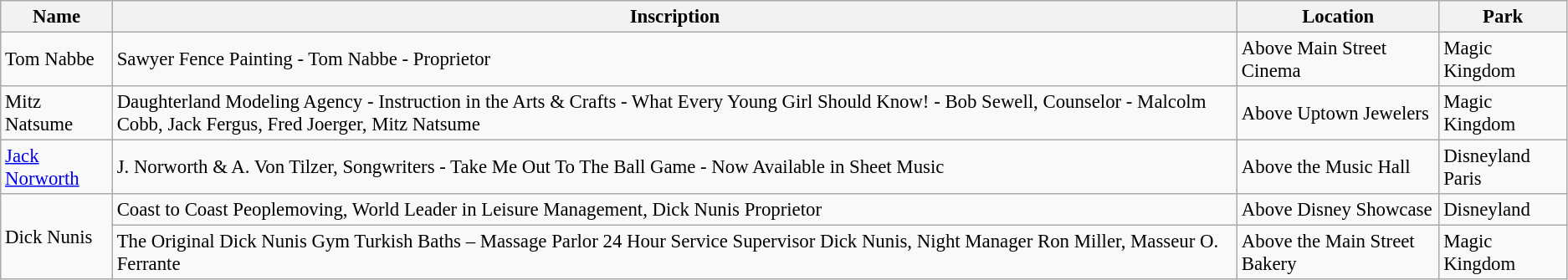<table class="wikitable" style="font-size: 95%">
<tr>
<th>Name</th>
<th>Inscription</th>
<th>Location</th>
<th>Park</th>
</tr>
<tr>
<td>Tom Nabbe</td>
<td>Sawyer Fence Painting - Tom Nabbe - Proprietor</td>
<td>Above Main Street Cinema</td>
<td>Magic Kingdom</td>
</tr>
<tr>
<td>Mitz Natsume</td>
<td>Daughterland Modeling Agency - Instruction in the Arts & Crafts - What Every Young Girl Should Know! - Bob Sewell, Counselor - Malcolm Cobb, Jack Fergus, Fred Joerger, Mitz Natsume</td>
<td>Above Uptown Jewelers</td>
<td>Magic Kingdom</td>
</tr>
<tr>
<td><a href='#'>Jack Norworth</a></td>
<td>J. Norworth & A. Von Tilzer, Songwriters - Take Me Out To The Ball Game - Now Available in Sheet Music</td>
<td>Above the Music Hall</td>
<td>Disneyland Paris</td>
</tr>
<tr>
<td rowspan="2">Dick Nunis</td>
<td>Coast to Coast Peoplemoving, World Leader in Leisure Management, Dick Nunis Proprietor</td>
<td>Above Disney Showcase</td>
<td>Disneyland</td>
</tr>
<tr>
<td>The Original Dick Nunis Gym Turkish Baths – Massage Parlor 24 Hour Service Supervisor Dick Nunis, Night Manager Ron Miller, Masseur O. Ferrante</td>
<td>Above the Main Street Bakery</td>
<td>Magic Kingdom</td>
</tr>
</table>
